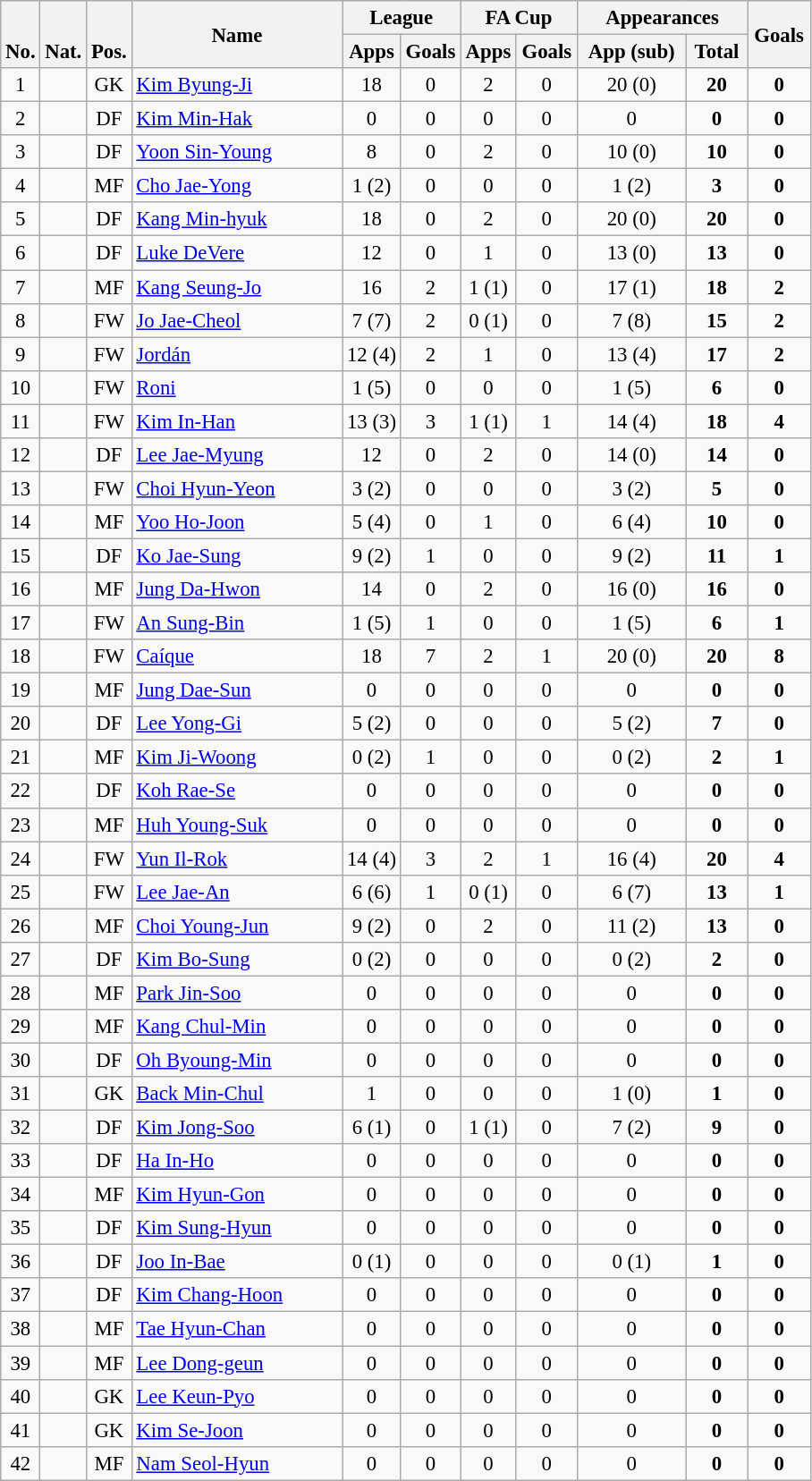<table class="wikitable" style="font-size: 95%; text-align: center;">
<tr>
<th rowspan="2" valign="bottom">No.</th>
<th rowspan="2" valign="bottom">Nat.</th>
<th rowspan="2" valign="bottom">Pos.</th>
<th rowspan="2" width="150">Name</th>
<th colspan="2" width="80">League</th>
<th colspan="2" width="80">FA Cup</th>
<th colspan="2" width="120">Appearances</th>
<th rowspan="2" width="40">Goals</th>
</tr>
<tr>
<th>Apps</th>
<th>Goals</th>
<th>Apps</th>
<th>Goals</th>
<th>App (sub)</th>
<th>Total</th>
</tr>
<tr>
<td>1</td>
<td></td>
<td>GK</td>
<td align="left"><a href='#'>Kim Byung-Ji</a></td>
<td>18</td>
<td>0</td>
<td>2</td>
<td>0</td>
<td>20 (0)</td>
<td><strong>20</strong></td>
<td><strong>0</strong></td>
</tr>
<tr>
<td>2</td>
<td></td>
<td>DF</td>
<td align="left"><a href='#'>Kim Min-Hak</a></td>
<td>0</td>
<td>0</td>
<td>0</td>
<td>0</td>
<td>0</td>
<td><strong>0</strong></td>
<td><strong>0</strong></td>
</tr>
<tr>
<td>3</td>
<td></td>
<td>DF</td>
<td align="left"><a href='#'>Yoon Sin-Young</a></td>
<td>8</td>
<td>0</td>
<td>2</td>
<td>0</td>
<td>10 (0)</td>
<td><strong>10</strong></td>
<td><strong>0</strong></td>
</tr>
<tr>
<td>4</td>
<td></td>
<td>MF</td>
<td align="left"><a href='#'>Cho Jae-Yong</a></td>
<td>1 (2)</td>
<td>0</td>
<td>0</td>
<td>0</td>
<td>1 (2)</td>
<td><strong>3</strong></td>
<td><strong>0</strong></td>
</tr>
<tr>
<td>5</td>
<td></td>
<td>DF</td>
<td align="left"><a href='#'>Kang Min-hyuk</a></td>
<td>18</td>
<td>0</td>
<td>2</td>
<td>0</td>
<td>20 (0)</td>
<td><strong>20</strong></td>
<td><strong>0</strong></td>
</tr>
<tr>
<td>6</td>
<td></td>
<td>DF</td>
<td align="left"><a href='#'>Luke DeVere</a></td>
<td>12</td>
<td>0</td>
<td>1</td>
<td>0</td>
<td>13 (0)</td>
<td><strong>13</strong></td>
<td><strong>0</strong></td>
</tr>
<tr>
<td>7</td>
<td></td>
<td>MF</td>
<td align="left"><a href='#'>Kang Seung-Jo</a></td>
<td>16</td>
<td>2</td>
<td>1 (1)</td>
<td>0</td>
<td>17 (1)</td>
<td><strong>18</strong></td>
<td><strong>2</strong></td>
</tr>
<tr>
<td>8</td>
<td></td>
<td>FW</td>
<td align="left"><a href='#'>Jo Jae-Cheol</a></td>
<td>7 (7)</td>
<td>2</td>
<td>0 (1)</td>
<td>0</td>
<td>7 (8)</td>
<td><strong>15</strong></td>
<td><strong>2</strong></td>
</tr>
<tr>
<td>9</td>
<td></td>
<td>FW</td>
<td align="left"><a href='#'>Jordán</a></td>
<td>12 (4)</td>
<td>2</td>
<td>1</td>
<td>0</td>
<td>13 (4)</td>
<td><strong>17</strong></td>
<td><strong>2</strong></td>
</tr>
<tr>
<td>10</td>
<td></td>
<td>FW</td>
<td align="left"><a href='#'>Roni</a></td>
<td>1 (5)</td>
<td>0</td>
<td>0</td>
<td>0</td>
<td>1 (5)</td>
<td><strong>6</strong></td>
<td><strong>0</strong></td>
</tr>
<tr>
<td>11</td>
<td></td>
<td>FW</td>
<td align="left"><a href='#'>Kim In-Han</a></td>
<td>13 (3)</td>
<td>3</td>
<td>1 (1)</td>
<td>1</td>
<td>14 (4)</td>
<td><strong>18</strong></td>
<td><strong>4</strong></td>
</tr>
<tr>
<td>12</td>
<td></td>
<td>DF</td>
<td align="left"><a href='#'>Lee Jae-Myung</a></td>
<td>12</td>
<td>0</td>
<td>2</td>
<td>0</td>
<td>14 (0)</td>
<td><strong>14</strong></td>
<td><strong>0</strong></td>
</tr>
<tr>
<td>13</td>
<td></td>
<td>FW</td>
<td align="left"><a href='#'>Choi Hyun-Yeon</a></td>
<td>3 (2)</td>
<td>0</td>
<td>0</td>
<td>0</td>
<td>3 (2)</td>
<td><strong>5</strong></td>
<td><strong>0</strong></td>
</tr>
<tr>
<td>14</td>
<td></td>
<td>MF</td>
<td align="left"><a href='#'>Yoo Ho-Joon</a></td>
<td>5 (4)</td>
<td>0</td>
<td>1</td>
<td>0</td>
<td>6 (4)</td>
<td><strong>10</strong></td>
<td><strong>0</strong></td>
</tr>
<tr>
<td>15</td>
<td></td>
<td>DF</td>
<td align="left"><a href='#'>Ko Jae-Sung</a></td>
<td>9 (2)</td>
<td>1</td>
<td>0</td>
<td>0</td>
<td>9 (2)</td>
<td><strong>11</strong></td>
<td><strong>1</strong></td>
</tr>
<tr>
<td>16</td>
<td></td>
<td>MF</td>
<td align="left"><a href='#'>Jung Da-Hwon</a></td>
<td>14</td>
<td>0</td>
<td>2</td>
<td>0</td>
<td>16 (0)</td>
<td><strong>16</strong></td>
<td><strong>0</strong></td>
</tr>
<tr>
<td>17</td>
<td></td>
<td>FW</td>
<td align="left"><a href='#'>An Sung-Bin</a></td>
<td>1 (5)</td>
<td>1</td>
<td>0</td>
<td>0</td>
<td>1 (5)</td>
<td><strong>6</strong></td>
<td><strong>1</strong></td>
</tr>
<tr>
<td>18</td>
<td></td>
<td>FW</td>
<td align="left"><a href='#'>Caíque</a></td>
<td>18</td>
<td>7</td>
<td>2</td>
<td>1</td>
<td>20 (0)</td>
<td><strong>20</strong></td>
<td><strong>8</strong></td>
</tr>
<tr>
<td>19</td>
<td></td>
<td>MF</td>
<td align="left"><a href='#'>Jung Dae-Sun</a></td>
<td>0</td>
<td>0</td>
<td>0</td>
<td>0</td>
<td>0</td>
<td><strong>0</strong></td>
<td><strong>0</strong></td>
</tr>
<tr>
<td>20</td>
<td></td>
<td>DF</td>
<td align="left"><a href='#'>Lee Yong-Gi</a></td>
<td>5 (2)</td>
<td>0</td>
<td>0</td>
<td>0</td>
<td>5 (2)</td>
<td><strong>7</strong></td>
<td><strong>0</strong></td>
</tr>
<tr>
<td>21</td>
<td></td>
<td>MF</td>
<td align="left"><a href='#'>Kim Ji-Woong</a></td>
<td>0 (2)</td>
<td>1</td>
<td>0</td>
<td>0</td>
<td>0 (2)</td>
<td><strong>2</strong></td>
<td><strong>1</strong></td>
</tr>
<tr>
<td>22</td>
<td></td>
<td>DF</td>
<td align="left"><a href='#'>Koh Rae-Se</a></td>
<td>0</td>
<td>0</td>
<td>0</td>
<td>0</td>
<td>0</td>
<td><strong>0</strong></td>
<td><strong>0</strong></td>
</tr>
<tr>
<td>23</td>
<td></td>
<td>MF</td>
<td align="left"><a href='#'>Huh Young-Suk</a></td>
<td>0</td>
<td>0</td>
<td>0</td>
<td>0</td>
<td>0</td>
<td><strong>0</strong></td>
<td><strong>0</strong></td>
</tr>
<tr>
<td>24</td>
<td></td>
<td>FW</td>
<td align="left"><a href='#'>Yun Il-Rok</a></td>
<td>14 (4)</td>
<td>3</td>
<td>2</td>
<td>1</td>
<td>16 (4)</td>
<td><strong>20</strong></td>
<td><strong>4</strong></td>
</tr>
<tr>
<td>25</td>
<td></td>
<td>FW</td>
<td align="left"><a href='#'>Lee Jae-An</a></td>
<td>6 (6)</td>
<td>1</td>
<td>0 (1)</td>
<td>0</td>
<td>6 (7)</td>
<td><strong>13</strong></td>
<td><strong>1</strong></td>
</tr>
<tr>
<td>26</td>
<td></td>
<td>MF</td>
<td align="left"><a href='#'>Choi Young-Jun</a></td>
<td>9 (2)</td>
<td>0</td>
<td>2</td>
<td>0</td>
<td>11 (2)</td>
<td><strong>13</strong></td>
<td><strong>0</strong></td>
</tr>
<tr>
<td>27</td>
<td></td>
<td>DF</td>
<td align="left"><a href='#'>Kim Bo-Sung</a></td>
<td>0 (2)</td>
<td>0</td>
<td>0</td>
<td>0</td>
<td>0 (2)</td>
<td><strong>2</strong></td>
<td><strong>0</strong></td>
</tr>
<tr>
<td>28</td>
<td></td>
<td>MF</td>
<td align="left"><a href='#'>Park Jin-Soo</a></td>
<td>0</td>
<td>0</td>
<td>0</td>
<td>0</td>
<td>0</td>
<td><strong>0</strong></td>
<td><strong>0</strong></td>
</tr>
<tr>
<td>29</td>
<td></td>
<td>MF</td>
<td align="left"><a href='#'>Kang Chul-Min</a></td>
<td>0</td>
<td>0</td>
<td>0</td>
<td>0</td>
<td>0</td>
<td><strong>0</strong></td>
<td><strong>0</strong></td>
</tr>
<tr>
<td>30</td>
<td></td>
<td>DF</td>
<td align="left"><a href='#'>Oh Byoung-Min</a></td>
<td>0</td>
<td>0</td>
<td>0</td>
<td>0</td>
<td>0</td>
<td><strong>0</strong></td>
<td><strong>0</strong></td>
</tr>
<tr>
<td>31</td>
<td></td>
<td>GK</td>
<td align="left"><a href='#'>Back Min-Chul</a></td>
<td>1</td>
<td>0</td>
<td>0</td>
<td>0</td>
<td>1 (0)</td>
<td><strong>1</strong></td>
<td><strong>0</strong></td>
</tr>
<tr>
<td>32</td>
<td></td>
<td>DF</td>
<td align="left"><a href='#'>Kim Jong-Soo</a></td>
<td>6 (1)</td>
<td>0</td>
<td>1 (1)</td>
<td>0</td>
<td>7 (2)</td>
<td><strong>9</strong></td>
<td><strong>0</strong></td>
</tr>
<tr>
<td>33</td>
<td></td>
<td>DF</td>
<td align="left"><a href='#'>Ha In-Ho</a></td>
<td>0</td>
<td>0</td>
<td>0</td>
<td>0</td>
<td>0</td>
<td><strong>0</strong></td>
<td><strong>0</strong></td>
</tr>
<tr>
<td>34</td>
<td></td>
<td>MF</td>
<td align="left"><a href='#'>Kim Hyun-Gon</a></td>
<td>0</td>
<td>0</td>
<td>0</td>
<td>0</td>
<td>0</td>
<td><strong>0</strong></td>
<td><strong>0</strong></td>
</tr>
<tr>
<td>35</td>
<td></td>
<td>DF</td>
<td align="left"><a href='#'>Kim Sung-Hyun</a></td>
<td>0</td>
<td>0</td>
<td>0</td>
<td>0</td>
<td>0</td>
<td><strong>0</strong></td>
<td><strong>0</strong></td>
</tr>
<tr>
<td>36</td>
<td></td>
<td>DF</td>
<td align="left"><a href='#'>Joo In-Bae</a></td>
<td>0 (1)</td>
<td>0</td>
<td>0</td>
<td>0</td>
<td>0 (1)</td>
<td><strong>1</strong></td>
<td><strong>0</strong></td>
</tr>
<tr>
<td>37</td>
<td></td>
<td>DF</td>
<td align="left"><a href='#'>Kim Chang-Hoon</a></td>
<td>0</td>
<td>0</td>
<td>0</td>
<td>0</td>
<td>0</td>
<td><strong>0</strong></td>
<td><strong>0</strong></td>
</tr>
<tr>
<td>38</td>
<td></td>
<td>MF</td>
<td align="left"><a href='#'>Tae Hyun-Chan</a></td>
<td>0</td>
<td>0</td>
<td>0</td>
<td>0</td>
<td>0</td>
<td><strong>0</strong></td>
<td><strong>0</strong></td>
</tr>
<tr>
<td>39</td>
<td></td>
<td>MF</td>
<td align="left"><a href='#'>Lee Dong-geun</a></td>
<td>0</td>
<td>0</td>
<td>0</td>
<td>0</td>
<td>0</td>
<td><strong>0</strong></td>
<td><strong>0</strong></td>
</tr>
<tr>
<td>40</td>
<td></td>
<td>GK</td>
<td align="left"><a href='#'>Lee Keun-Pyo</a></td>
<td>0</td>
<td>0</td>
<td>0</td>
<td>0</td>
<td>0</td>
<td><strong>0</strong></td>
<td><strong>0</strong></td>
</tr>
<tr>
<td>41</td>
<td></td>
<td>GK</td>
<td align="left"><a href='#'>Kim Se-Joon</a></td>
<td>0</td>
<td>0</td>
<td>0</td>
<td>0</td>
<td>0</td>
<td><strong>0</strong></td>
<td><strong>0</strong></td>
</tr>
<tr>
<td>42</td>
<td></td>
<td>MF</td>
<td align="left"><a href='#'>Nam Seol-Hyun</a></td>
<td>0</td>
<td>0</td>
<td>0</td>
<td>0</td>
<td>0</td>
<td><strong>0</strong></td>
<td><strong>0</strong></td>
</tr>
</table>
